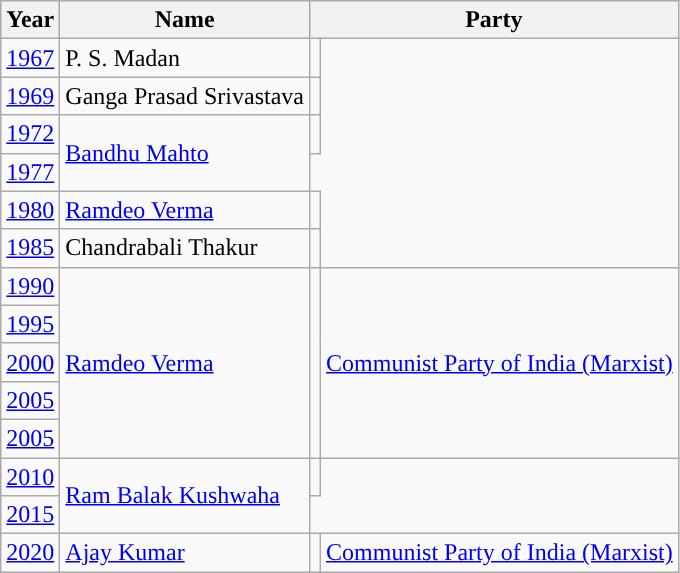<table class="wikitable sortable">
<tr>
<th>Year</th>
<th>Name</th>
<th colspan="2">Party</th>
</tr>
<tr>
<td><a href='#'>1967</a></td>
<td>P. S. Madan</td>
<td></td>
</tr>
<tr>
<td><a href='#'>1969</a></td>
<td>Ganga Prasad Srivastava</td>
<td></td>
</tr>
<tr>
<td><a href='#'>1972</a></td>
<td rowspan="2"><a href='#'>Bandhu Mahto</a></td>
<td></td>
</tr>
<tr>
<td><a href='#'>1977</a></td>
</tr>
<tr>
<td><a href='#'>1980</a></td>
<td><a href='#'>Ramdeo Verma</a></td>
<td></td>
</tr>
<tr>
<td><a href='#'>1985</a></td>
<td>Chandrabali Thakur</td>
<td></td>
</tr>
<tr>
<td><a href='#'>1990</a></td>
<td rowspan="5"><a href='#'>Ramdeo Verma</a></td>
<td rowspan="5" style="background-color :"></td>
<td rowspan="5"><a href='#'>Communist Party of India (Marxist)</a></td>
</tr>
<tr>
<td><a href='#'>1995</a></td>
</tr>
<tr>
<td><a href='#'>2000</a></td>
</tr>
<tr>
<td><a href='#'>2005</a></td>
</tr>
<tr>
<td><a href='#'>2005</a></td>
</tr>
<tr>
<td><a href='#'>2010</a></td>
<td rowspan="2"><a href='#'>Ram Balak Kushwaha</a></td>
<td></td>
</tr>
<tr>
<td><a href='#'>2015</a></td>
</tr>
<tr>
<td><a href='#'>2020</a></td>
<td><a href='#'>Ajay Kumar</a></td>
<td style="background-color :"></td>
<td><a href='#'>Communist Party of India (Marxist)</a></td>
</tr>
</table>
